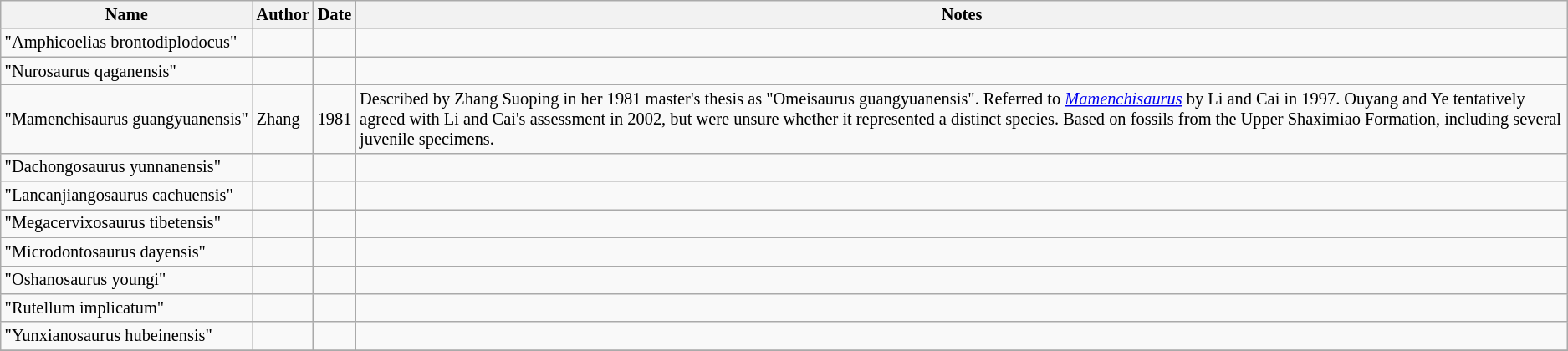<table class="wikitable sortable" style="font-size: 85%">
<tr>
<th>Name</th>
<th>Author</th>
<th>Date</th>
<th>Notes</th>
</tr>
<tr>
<td style="white-space: nowrap;">"Amphicoelias brontodiplodocus"</td>
<td></td>
<td></td>
<td></td>
</tr>
<tr>
<td>"Nurosaurus qaganensis"</td>
<td></td>
<td></td>
<td></td>
</tr>
<tr>
<td style="white-space: nowrap;">"Mamenchisaurus guangyuanensis"</td>
<td>Zhang</td>
<td>1981</td>
<td>Described by Zhang Suoping in her 1981 master's thesis as "Omeisaurus guangyuanensis". Referred to <em><a href='#'>Mamenchisaurus</a></em> by Li and Cai in 1997. Ouyang and Ye tentatively agreed with Li and Cai's assessment in 2002, but were unsure whether it represented a distinct species. Based on fossils from the Upper Shaximiao Formation, including several juvenile specimens.</td>
</tr>
<tr>
<td>"Dachongosaurus yunnanensis"</td>
<td></td>
<td></td>
<td></td>
</tr>
<tr>
<td>"Lancanjiangosaurus cachuensis"</td>
<td></td>
<td></td>
<td></td>
</tr>
<tr>
<td>"Megacervixosaurus tibetensis"</td>
<td></td>
<td></td>
<td></td>
</tr>
<tr>
<td>"Microdontosaurus dayensis"</td>
<td></td>
<td></td>
<td></td>
</tr>
<tr>
<td>"Oshanosaurus youngi"</td>
<td></td>
<td></td>
<td></td>
</tr>
<tr>
<td>"Rutellum implicatum"</td>
<td></td>
<td></td>
<td></td>
</tr>
<tr>
<td>"Yunxianosaurus hubeinensis"</td>
<td></td>
<td></td>
<td></td>
</tr>
<tr>
</tr>
</table>
